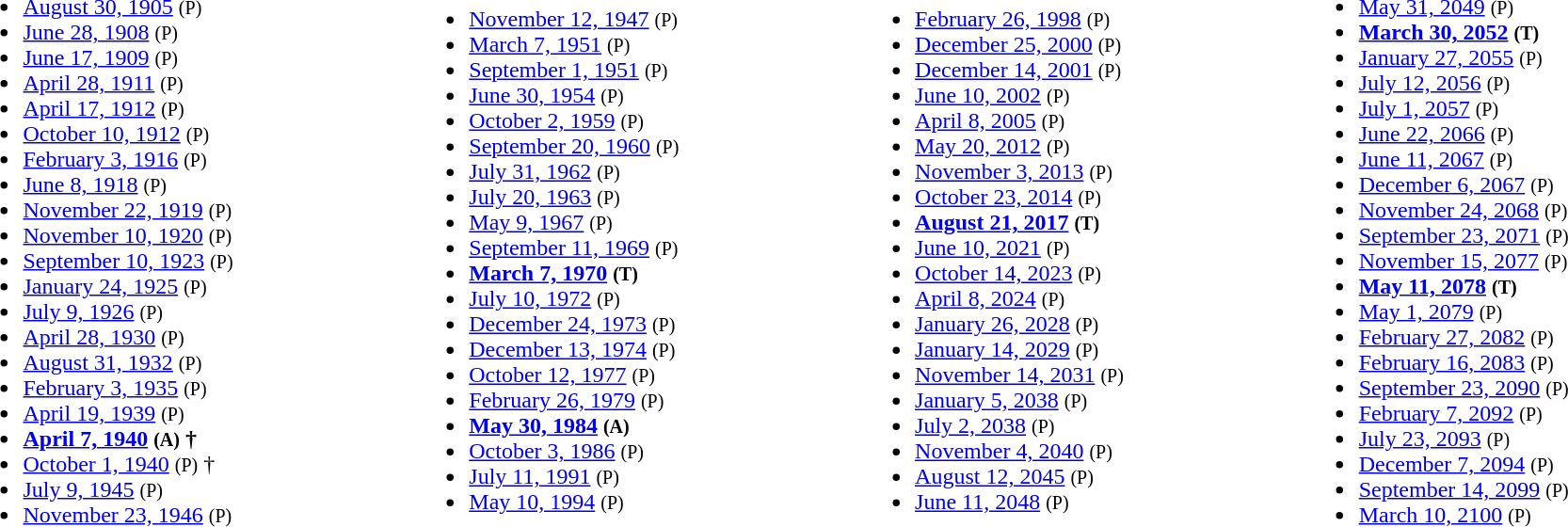<table style="width:100%;">
<tr>
<td><br><ul><li><a href='#'>August 30, 1905</a> <small>(P)</small></li><li><a href='#'>June 28, 1908</a> <small>(P)</small></li><li><a href='#'>June 17, 1909</a> <small>(P)</small></li><li><a href='#'>April 28, 1911</a> <small>(P)</small></li><li><a href='#'>April 17, 1912</a> <small>(P)</small></li><li><a href='#'>October 10, 1912</a> <small>(P)</small></li><li><a href='#'>February 3, 1916</a> <small>(P)</small></li><li><a href='#'>June 8, 1918</a> <small>(P)</small></li><li><a href='#'>November 22, 1919</a> <small>(P)</small></li><li><a href='#'>November 10, 1920</a> <small>(P)</small></li><li><a href='#'>September 10, 1923</a> <small>(P)</small></li><li><a href='#'>January 24, 1925</a> <small>(P)</small></li><li><a href='#'>July 9, 1926</a> <small>(P)</small></li><li><a href='#'>April 28, 1930</a> <small>(P)</small></li><li><a href='#'>August 31, 1932</a> <small>(P)</small></li><li><a href='#'>February 3, 1935</a> <small>(P)</small></li><li><a href='#'>April 19, 1939</a> <small>(P)</small></li><li><strong><a href='#'>April 7, 1940</a> <small>(A)</small> †</strong></li><li><a href='#'>October 1, 1940</a> <small>(P)</small> †</li><li><a href='#'>July 9, 1945</a> <small>(P)</small></li><li><a href='#'>November 23, 1946</a> <small>(P)</small></li></ul></td>
<td><br><ul><li><a href='#'>November 12, 1947</a> <small>(P)</small></li><li><a href='#'>March 7, 1951</a> <small>(P)</small></li><li><a href='#'>September 1, 1951</a> <small>(P)</small></li><li><a href='#'>June 30, 1954</a> <small>(P)</small></li><li><a href='#'>October 2, 1959</a> <small>(P)</small></li><li><a href='#'>September 20, 1960</a> <small>(P)</small></li><li><a href='#'>July 31, 1962</a> <small>(P)</small></li><li><a href='#'>July 20, 1963</a> <small>(P)</small></li><li><a href='#'>May 9, 1967</a> <small>(P)</small></li><li><a href='#'>September 11, 1969</a> <small>(P)</small></li><li><strong><a href='#'>March 7, 1970</a> <small>(T)</small></strong></li><li><a href='#'>July 10, 1972</a> <small>(P)</small></li><li><a href='#'>December 24, 1973</a> <small>(P)</small></li><li><a href='#'>December 13, 1974</a> <small>(P)</small></li><li><a href='#'>October 12, 1977</a> <small>(P)</small></li><li><a href='#'>February 26, 1979</a> <small>(P)</small></li><li><strong><a href='#'>May 30, 1984</a> <small>(A)</small></strong></li><li><a href='#'>October 3, 1986</a> <small>(P)</small></li><li><a href='#'>July 11, 1991</a> <small>(P)</small></li><li><a href='#'>May 10, 1994</a> <small>(P)</small></li></ul></td>
<td><br><ul><li><a href='#'>February 26, 1998</a> <small>(P)</small></li><li><a href='#'>December 25, 2000</a> <small>(P)</small></li><li><a href='#'>December 14, 2001</a> <small>(P)</small></li><li><a href='#'>June 10, 2002</a> <small>(P)</small></li><li><a href='#'>April 8, 2005</a> <small>(P)</small></li><li><a href='#'>May 20, 2012</a> <small>(P)</small></li><li><a href='#'>November 3, 2013</a> <small>(P)</small></li><li><a href='#'>October 23, 2014</a> <small>(P)</small></li><li><strong><a href='#'>August 21, 2017</a> <small>(T)</small></strong></li><li><a href='#'>June 10, 2021</a> <small>(P)</small></li><li><a href='#'>October 14, 2023</a> <small>(P)</small></li><li><a href='#'>April 8, 2024</a> <small>(P)</small></li><li> <a href='#'>January 26, 2028</a> <small>(P)</small></li><li><a href='#'>January 14, 2029</a> <small>(P)</small></li><li><a href='#'>November 14, 2031</a> <small>(P)</small></li><li><a href='#'>January 5, 2038</a> <small>(P)</small></li><li><a href='#'>July 2, 2038</a> <small>(P)</small></li><li><a href='#'>November 4, 2040</a> <small>(P)</small></li><li><a href='#'>August 12, 2045</a> <small>(P)</small></li><li><a href='#'>June 11, 2048</a> <small>(P)</small></li></ul></td>
<td><br><ul><li><a href='#'>May 31, 2049</a> <small>(P)</small></li><li><strong><a href='#'>March 30, 2052</a> <small>(T)</small></strong></li><li><a href='#'>January 27, 2055</a> <small>(P)</small></li><li><a href='#'>July 12, 2056</a> <small>(P)</small></li><li><a href='#'>July 1, 2057</a> <small>(P)</small></li><li><a href='#'>June 22, 2066</a> <small>(P)</small></li><li><a href='#'>June 11, 2067</a> <small>(P)</small></li><li><a href='#'>December 6, 2067</a> <small>(P)</small></li><li><a href='#'>November 24, 2068</a> <small>(P)</small></li><li><a href='#'>September 23, 2071</a> <small>(P)</small></li><li><a href='#'>November 15, 2077</a> <small>(P)</small></li><li><strong><a href='#'>May 11, 2078</a> <small>(T)</small></strong></li><li><a href='#'>May 1, 2079</a> <small>(P)</small></li><li><a href='#'>February 27, 2082</a> <small>(P)</small></li><li><a href='#'>February 16, 2083</a> <small>(P)</small></li><li><a href='#'>September 23, 2090</a> <small>(P)</small></li><li><a href='#'>February 7, 2092</a> <small>(P)</small></li><li><a href='#'>July 23, 2093</a> <small>(P)</small></li><li><a href='#'>December 7, 2094</a> <small>(P)</small></li><li><a href='#'>September 14, 2099</a> <small>(P)</small></li><li><a href='#'>March 10, 2100</a> <small>(P)</small></li></ul></td>
</tr>
</table>
